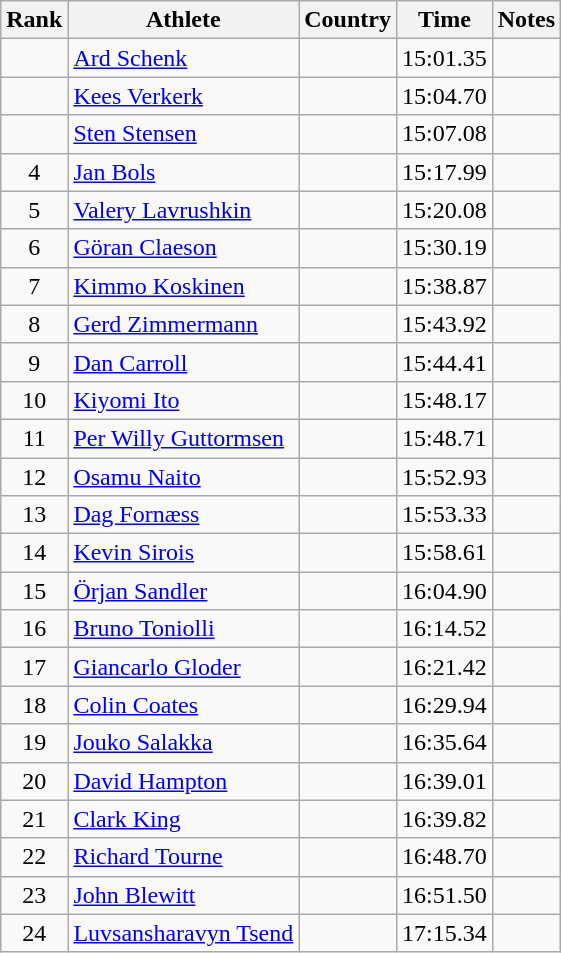<table class="wikitable sortable" style="text-align:center">
<tr>
<th>Rank</th>
<th>Athlete</th>
<th>Country</th>
<th>Time</th>
<th>Notes</th>
</tr>
<tr>
<td></td>
<td align=left><a href='#'>Ard Schenk</a></td>
<td align=left></td>
<td>15:01.35</td>
<td></td>
</tr>
<tr>
<td></td>
<td align=left><a href='#'>Kees Verkerk</a></td>
<td align=left></td>
<td>15:04.70</td>
<td></td>
</tr>
<tr>
<td></td>
<td align=left><a href='#'>Sten Stensen</a></td>
<td align=left></td>
<td>15:07.08</td>
<td></td>
</tr>
<tr>
<td>4</td>
<td align=left><a href='#'>Jan Bols</a></td>
<td align=left></td>
<td>15:17.99</td>
<td></td>
</tr>
<tr>
<td>5</td>
<td align=left><a href='#'>Valery Lavrushkin</a></td>
<td align=left></td>
<td>15:20.08</td>
<td></td>
</tr>
<tr>
<td>6</td>
<td align=left><a href='#'>Göran Claeson</a></td>
<td align=left></td>
<td>15:30.19</td>
<td></td>
</tr>
<tr>
<td>7</td>
<td align=left><a href='#'>Kimmo Koskinen</a></td>
<td align=left></td>
<td>15:38.87</td>
<td></td>
</tr>
<tr>
<td>8</td>
<td align=left><a href='#'>Gerd Zimmermann</a></td>
<td align=left></td>
<td>15:43.92</td>
<td></td>
</tr>
<tr>
<td>9</td>
<td align=left><a href='#'>Dan Carroll</a></td>
<td align=left></td>
<td>15:44.41</td>
<td></td>
</tr>
<tr>
<td>10</td>
<td align=left><a href='#'>Kiyomi Ito</a></td>
<td align=left></td>
<td>15:48.17</td>
<td></td>
</tr>
<tr>
<td>11</td>
<td align=left><a href='#'>Per Willy Guttormsen</a></td>
<td align=left></td>
<td>15:48.71</td>
<td></td>
</tr>
<tr>
<td>12</td>
<td align=left><a href='#'>Osamu Naito</a></td>
<td align=left></td>
<td>15:52.93</td>
<td></td>
</tr>
<tr>
<td>13</td>
<td align=left><a href='#'>Dag Fornæss</a></td>
<td align=left></td>
<td>15:53.33</td>
<td></td>
</tr>
<tr>
<td>14</td>
<td align=left><a href='#'>Kevin Sirois</a></td>
<td align=left></td>
<td>15:58.61</td>
<td></td>
</tr>
<tr>
<td>15</td>
<td align=left><a href='#'>Örjan Sandler</a></td>
<td align=left></td>
<td>16:04.90</td>
<td></td>
</tr>
<tr>
<td>16</td>
<td align=left><a href='#'>Bruno Toniolli</a></td>
<td align=left></td>
<td>16:14.52</td>
<td></td>
</tr>
<tr>
<td>17</td>
<td align=left><a href='#'>Giancarlo Gloder</a></td>
<td align=left></td>
<td>16:21.42</td>
<td></td>
</tr>
<tr>
<td>18</td>
<td align=left><a href='#'>Colin Coates</a></td>
<td align=left></td>
<td>16:29.94</td>
<td></td>
</tr>
<tr>
<td>19</td>
<td align=left><a href='#'>Jouko Salakka</a></td>
<td align=left></td>
<td>16:35.64</td>
<td></td>
</tr>
<tr>
<td>20</td>
<td align=left><a href='#'>David Hampton</a></td>
<td align=left></td>
<td>16:39.01</td>
<td></td>
</tr>
<tr>
<td>21</td>
<td align=left><a href='#'>Clark King</a></td>
<td align=left></td>
<td>16:39.82</td>
<td></td>
</tr>
<tr>
<td>22</td>
<td align=left><a href='#'>Richard Tourne</a></td>
<td align=left></td>
<td>16:48.70</td>
<td></td>
</tr>
<tr>
<td>23</td>
<td align=left><a href='#'>John Blewitt</a></td>
<td align=left></td>
<td>16:51.50</td>
<td></td>
</tr>
<tr>
<td>24</td>
<td align=left><a href='#'>Luvsansharavyn Tsend</a></td>
<td align=left></td>
<td>17:15.34</td>
<td></td>
</tr>
</table>
